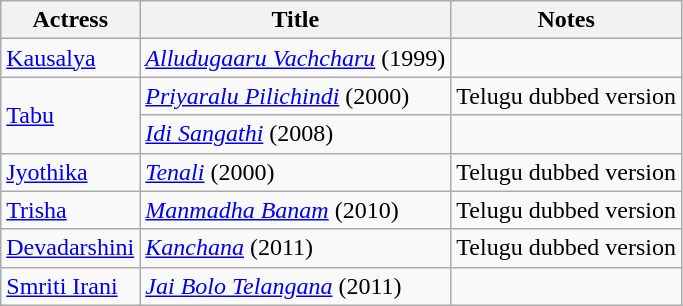<table class="wikitable sortable">
<tr>
<th>Actress</th>
<th>Title</th>
<th>Notes</th>
</tr>
<tr>
<td><a href='#'>Kausalya</a></td>
<td><em><a href='#'>Alludugaaru Vachcharu</a></em> (1999)</td>
<td></td>
</tr>
<tr>
<td rowspan="2"><a href='#'>Tabu</a></td>
<td><a href='#'><em>Priyaralu Pilichindi</em></a> (2000)</td>
<td>Telugu dubbed version</td>
</tr>
<tr>
<td><em><a href='#'>Idi Sangathi</a></em> (2008)</td>
<td></td>
</tr>
<tr>
<td><a href='#'>Jyothika</a></td>
<td><em><a href='#'>Tenali</a></em> (2000)</td>
<td>Telugu dubbed version</td>
</tr>
<tr>
<td><a href='#'>Trisha</a></td>
<td><em><a href='#'>Manmadha Banam</a></em> (2010)</td>
<td>Telugu dubbed version</td>
</tr>
<tr>
<td><a href='#'>Devadarshini</a></td>
<td><em><a href='#'>Kanchana</a></em> (2011)</td>
<td>Telugu dubbed version</td>
</tr>
<tr>
<td><a href='#'>Smriti Irani</a></td>
<td><em><a href='#'>Jai Bolo Telangana</a></em> (2011)</td>
<td></td>
</tr>
</table>
